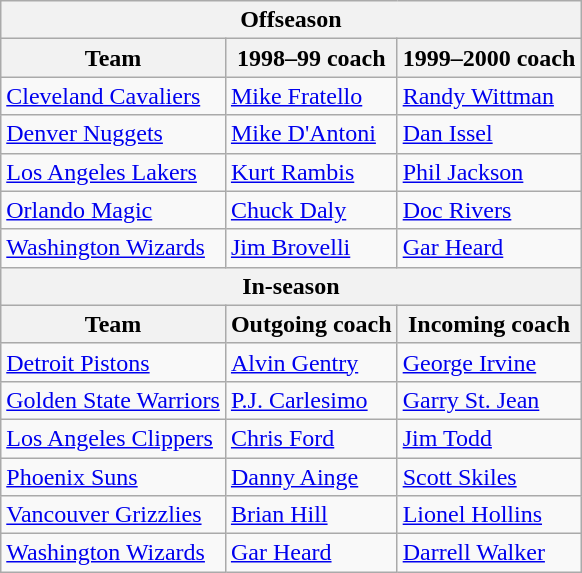<table class="wikitable">
<tr>
<th colspan="3">Offseason</th>
</tr>
<tr>
<th>Team</th>
<th>1998–99 coach</th>
<th>1999–2000 coach</th>
</tr>
<tr>
<td><a href='#'>Cleveland Cavaliers</a></td>
<td><a href='#'>Mike Fratello</a></td>
<td><a href='#'>Randy Wittman</a></td>
</tr>
<tr>
<td><a href='#'>Denver Nuggets</a></td>
<td><a href='#'>Mike D'Antoni</a></td>
<td><a href='#'>Dan Issel</a></td>
</tr>
<tr>
<td><a href='#'>Los Angeles Lakers</a></td>
<td><a href='#'>Kurt Rambis</a></td>
<td><a href='#'>Phil Jackson</a></td>
</tr>
<tr>
<td><a href='#'>Orlando Magic</a></td>
<td><a href='#'>Chuck Daly</a></td>
<td><a href='#'>Doc Rivers</a></td>
</tr>
<tr>
<td><a href='#'>Washington Wizards</a></td>
<td><a href='#'>Jim Brovelli</a></td>
<td><a href='#'>Gar Heard</a></td>
</tr>
<tr>
<th colspan="3">In-season</th>
</tr>
<tr>
<th>Team</th>
<th>Outgoing coach</th>
<th>Incoming coach</th>
</tr>
<tr>
<td><a href='#'>Detroit Pistons</a></td>
<td><a href='#'>Alvin Gentry</a></td>
<td><a href='#'>George Irvine</a></td>
</tr>
<tr>
<td><a href='#'>Golden State Warriors</a></td>
<td><a href='#'>P.J. Carlesimo</a></td>
<td><a href='#'>Garry St. Jean</a></td>
</tr>
<tr>
<td><a href='#'>Los Angeles Clippers</a></td>
<td><a href='#'>Chris Ford</a></td>
<td><a href='#'>Jim Todd</a></td>
</tr>
<tr>
<td><a href='#'>Phoenix Suns</a></td>
<td><a href='#'>Danny Ainge</a></td>
<td><a href='#'>Scott Skiles</a></td>
</tr>
<tr>
<td><a href='#'>Vancouver Grizzlies</a></td>
<td><a href='#'>Brian Hill</a></td>
<td><a href='#'>Lionel Hollins</a></td>
</tr>
<tr>
<td><a href='#'>Washington Wizards</a></td>
<td><a href='#'>Gar Heard</a></td>
<td><a href='#'>Darrell Walker</a></td>
</tr>
</table>
